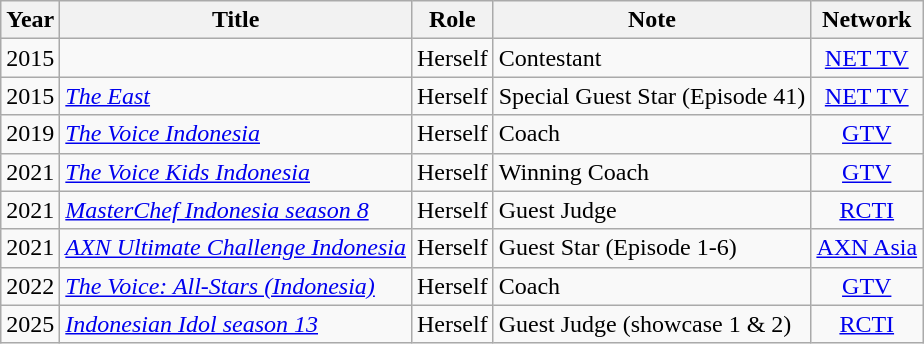<table class="wikitable">
<tr>
<th>Year</th>
<th>Title</th>
<th>Role</th>
<th>Note</th>
<th>Network</th>
</tr>
<tr>
<td align="center">2015</td>
<td><em></em></td>
<td>Herself</td>
<td>Contestant</td>
<td align="center"><a href='#'>NET TV</a></td>
</tr>
<tr>
<td align="center">2015</td>
<td><em><a href='#'>The East</a></em></td>
<td>Herself</td>
<td>Special Guest Star (Episode 41)</td>
<td align="center"><a href='#'>NET TV</a></td>
</tr>
<tr>
<td align="center">2019</td>
<td><em><a href='#'>The Voice Indonesia</a></em></td>
<td>Herself</td>
<td>Coach</td>
<td align="center"><a href='#'>GTV</a></td>
</tr>
<tr>
<td align="center">2021</td>
<td><em><a href='#'>The Voice Kids Indonesia</a></em></td>
<td>Herself</td>
<td>Winning Coach</td>
<td align="center"><a href='#'>GTV</a></td>
</tr>
<tr>
<td align="center">2021</td>
<td><em><a href='#'>MasterChef Indonesia season 8</a></em></td>
<td>Herself</td>
<td>Guest Judge</td>
<td align="center"><a href='#'>RCTI</a></td>
</tr>
<tr>
<td align="center">2021</td>
<td><em><a href='#'>AXN Ultimate Challenge Indonesia</a></em></td>
<td>Herself</td>
<td>Guest Star (Episode 1-6)</td>
<td align="center"><a href='#'>AXN Asia</a></td>
</tr>
<tr>
<td align="center">2022</td>
<td><em><a href='#'>The Voice: All-Stars (Indonesia)</a></em></td>
<td>Herself</td>
<td>Coach</td>
<td align="center"><a href='#'>GTV</a></td>
</tr>
<tr>
<td align="center">2025</td>
<td><em><a href='#'>Indonesian Idol season 13</a></em></td>
<td>Herself</td>
<td>Guest Judge (showcase 1 & 2)</td>
<td align="center"><a href='#'>RCTI</a></td>
</tr>
</table>
